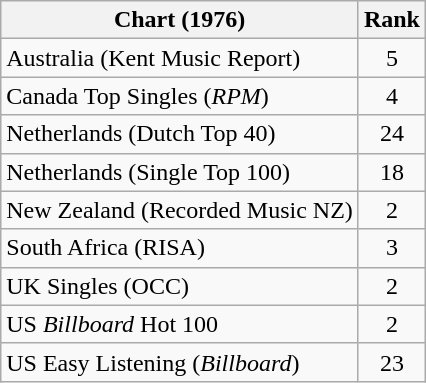<table class="wikitable sortable" style="text-align:center;">
<tr>
<th>Chart (1976)</th>
<th>Rank</th>
</tr>
<tr>
<td style="text-align:left;">Australia (Kent Music Report)</td>
<td>5</td>
</tr>
<tr>
<td style="text-align:left;">Canada Top Singles (<em>RPM</em>)</td>
<td>4</td>
</tr>
<tr>
<td style="text-align:left;">Netherlands (Dutch Top 40)</td>
<td style="text-align:center;">24</td>
</tr>
<tr>
<td style="text-align:left;">Netherlands (Single Top 100)</td>
<td style="text-align:center;">18</td>
</tr>
<tr>
<td style="text-align:left;">New Zealand (Recorded Music NZ)</td>
<td>2</td>
</tr>
<tr>
<td style="text-align:left;">South Africa (RISA)</td>
<td>3</td>
</tr>
<tr>
<td style="text-align:left;">UK Singles (OCC)</td>
<td>2</td>
</tr>
<tr>
<td style="text-align:left;">US <em>Billboard</em> Hot 100</td>
<td>2</td>
</tr>
<tr>
<td style="text-align:left;">US Easy Listening (<em>Billboard</em>)</td>
<td style="text-align:center;">23</td>
</tr>
</table>
